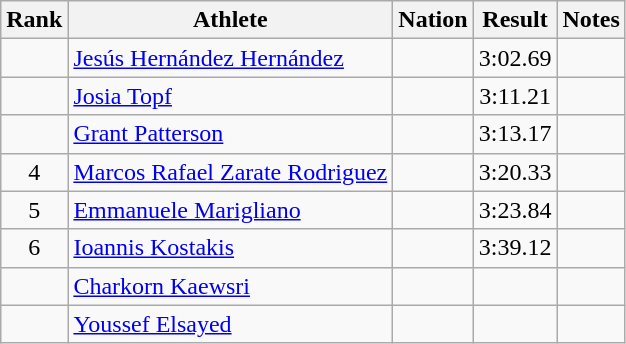<table class="wikitable sortable" style="text-align:center">
<tr>
<th>Rank</th>
<th>Athlete</th>
<th>Nation</th>
<th>Result</th>
<th>Notes</th>
</tr>
<tr>
<td></td>
<td align=left><a href='#'>Jesús Hernández Hernández</a></td>
<td align=left></td>
<td>3:02.69</td>
<td></td>
</tr>
<tr>
<td></td>
<td align=left><a href='#'>Josia Topf</a></td>
<td align=left></td>
<td>3:11.21</td>
<td></td>
</tr>
<tr>
<td></td>
<td align=left><a href='#'>Grant Patterson</a></td>
<td align=left></td>
<td>3:13.17</td>
<td></td>
</tr>
<tr>
<td>4</td>
<td align=left><a href='#'>Marcos Rafael Zarate Rodriguez</a></td>
<td align=left></td>
<td>3:20.33</td>
<td></td>
</tr>
<tr>
<td>5</td>
<td align=left><a href='#'>Emmanuele Marigliano</a></td>
<td align=left></td>
<td>3:23.84</td>
<td></td>
</tr>
<tr>
<td>6</td>
<td align=left><a href='#'>Ioannis Kostakis</a></td>
<td align=left></td>
<td>3:39.12</td>
<td></td>
</tr>
<tr>
<td></td>
<td align=left><a href='#'>Charkorn Kaewsri</a></td>
<td align=left></td>
<td data-sort-value=9:99.99></td>
<td></td>
</tr>
<tr>
<td></td>
<td align=left><a href='#'>Youssef Elsayed</a></td>
<td align=left></td>
<td data-sort-value=9:99.99></td>
<td></td>
</tr>
</table>
